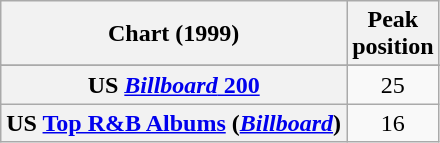<table class="wikitable sortable plainrowheaders" style="text-align:center">
<tr>
<th scope="col">Chart (1999)</th>
<th scope="col">Peak<br> position</th>
</tr>
<tr>
</tr>
<tr>
</tr>
<tr>
</tr>
<tr>
<th scope="row">US <a href='#'><em>Billboard</em> 200</a></th>
<td>25</td>
</tr>
<tr>
<th scope="row">US <a href='#'>Top R&B Albums</a> (<em><a href='#'>Billboard</a></em>)</th>
<td>16</td>
</tr>
</table>
